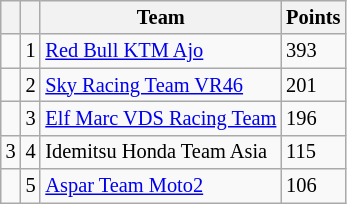<table class="wikitable" style="font-size: 85%;">
<tr>
<th></th>
<th></th>
<th>Team</th>
<th>Points</th>
</tr>
<tr>
<td></td>
<td align=center>1</td>
<td> <a href='#'>Red Bull KTM Ajo</a></td>
<td align=left>393</td>
</tr>
<tr>
<td></td>
<td align=center>2</td>
<td> <a href='#'>Sky Racing Team VR46</a></td>
<td align=left>201</td>
</tr>
<tr>
<td></td>
<td align=center>3</td>
<td> <a href='#'>Elf Marc VDS Racing Team</a></td>
<td align=left>196</td>
</tr>
<tr>
<td> 3</td>
<td align=center>4</td>
<td> Idemitsu Honda Team Asia</td>
<td align=left>115</td>
</tr>
<tr>
<td></td>
<td align=center>5</td>
<td> <a href='#'>Aspar Team Moto2</a></td>
<td align=left>106</td>
</tr>
</table>
